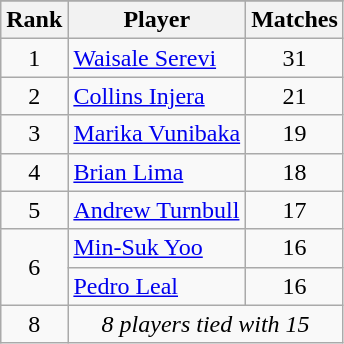<table class="wikitable" style=text-align:center>
<tr>
</tr>
<tr>
<th>Rank</th>
<th>Player</th>
<th>Matches</th>
</tr>
<tr>
<td>1</td>
<td align=left> <a href='#'>Waisale Serevi</a></td>
<td>31</td>
</tr>
<tr>
<td>2</td>
<td align=left> <a href='#'>Collins Injera</a></td>
<td>21</td>
</tr>
<tr>
<td>3</td>
<td align=left> <a href='#'>Marika Vunibaka</a></td>
<td>19</td>
</tr>
<tr>
<td>4</td>
<td align=left> <a href='#'>Brian Lima</a></td>
<td>18</td>
</tr>
<tr>
<td>5</td>
<td align=left> <a href='#'>Andrew Turnbull</a></td>
<td>17</td>
</tr>
<tr>
<td rowspan=2>6</td>
<td align=left> <a href='#'>Min-Suk Yoo</a></td>
<td>16</td>
</tr>
<tr>
<td align=left> <a href='#'>Pedro Leal</a></td>
<td>16</td>
</tr>
<tr>
<td>8</td>
<td align=center colspan=3><em>8 players tied with 15</em></td>
</tr>
</table>
